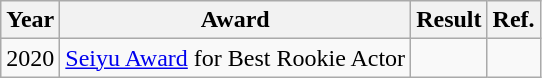<table class="wikitable sortable">
<tr>
<th>Year</th>
<th>Award</th>
<th>Result</th>
<th>Ref.</th>
</tr>
<tr>
<td>2020</td>
<td><a href='#'>Seiyu Award</a> for Best Rookie Actor</td>
<td></td>
<td></td>
</tr>
</table>
